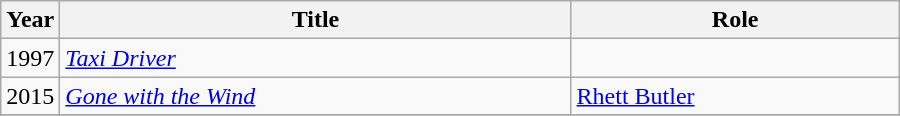<table class="wikitable" style="width:600px">
<tr>
<th width=10>Year</th>
<th>Title</th>
<th>Role</th>
</tr>
<tr>
<td>1997</td>
<td><em><a href='#'>Taxi Driver</a></em></td>
<td></td>
</tr>
<tr>
<td>2015</td>
<td><em><a href='#'>Gone with the Wind</a></em></td>
<td><a href='#'>Rhett Butler</a></td>
</tr>
<tr>
</tr>
</table>
